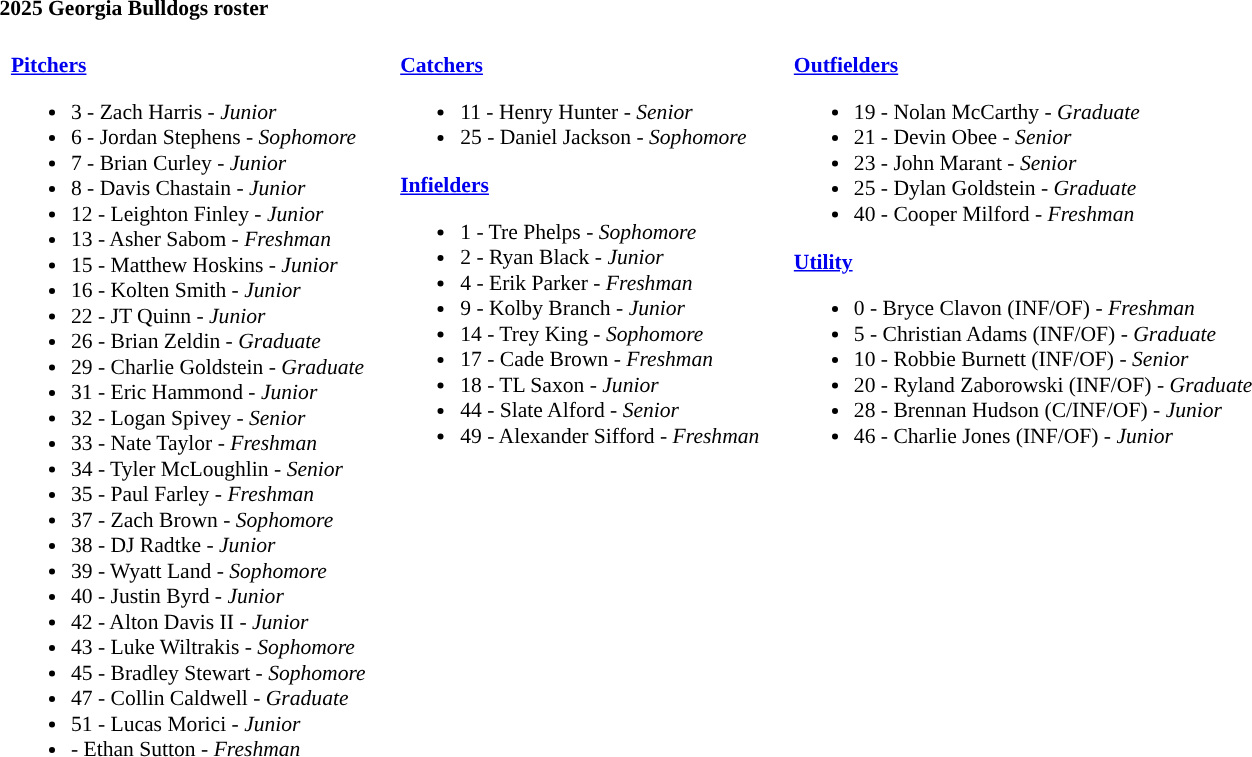<table class="toccolours" style="text-align: left; font-size:90%;">
<tr>
<th colspan="9">2025 Georgia Bulldogs roster</th>
</tr>
<tr>
<td width="03"> </td>
<td valign="top"><br><strong><a href='#'>Pitchers</a></strong><ul><li>3 - Zach Harris - <em>Junior</em></li><li>6 - Jordan Stephens - <em>Sophomore</em></li><li>7 - Brian Curley - <em>Junior</em></li><li>8 - Davis Chastain - <em>Junior</em></li><li>12 - Leighton Finley - <em>Junior</em></li><li>13 - Asher Sabom - <em>Freshman</em></li><li>15 - Matthew Hoskins - <em>Junior</em></li><li>16 - Kolten Smith - <em>Junior</em></li><li>22 - JT Quinn - <em>Junior</em></li><li>26 - Brian Zeldin - <em>Graduate</em></li><li>29 - Charlie Goldstein - <em>Graduate</em></li><li>31 - Eric Hammond - <em> Junior</em></li><li>32 - Logan Spivey - <em>Senior</em></li><li>33 - Nate Taylor - <em>Freshman</em></li><li>34 - Tyler McLoughlin - <em> Senior</em></li><li>35 - Paul Farley - <em> Freshman</em></li><li>37 - Zach Brown - <em>Sophomore</em></li><li>38 - DJ Radtke - <em> Junior</em></li><li>39 - Wyatt Land - <em>Sophomore</em></li><li>40 - Justin Byrd - <em>Junior</em></li><li>42 - Alton Davis II - <em>Junior</em></li><li>43 - Luke Wiltrakis - <em>Sophomore</em></li><li>45 - Bradley Stewart - <em>Sophomore</em></li><li>47 - Collin Caldwell - <em>Graduate</em></li><li>51 - Lucas Morici - <em>Junior</em></li><li>- Ethan Sutton - <em> Freshman</em></li></ul></td>
<td width="15"> </td>
<td valign="top"><br><strong><a href='#'>Catchers</a></strong><ul><li>11 - Henry Hunter - <em>Senior</em></li><li>25 - Daniel Jackson - <em>Sophomore</em></li></ul><strong><a href='#'>Infielders</a></strong><ul><li>1 - Tre Phelps - <em>Sophomore</em></li><li>2 - Ryan Black - <em>Junior</em></li><li>4 - Erik Parker - <em>Freshman</em></li><li>9 - Kolby Branch - <em>Junior</em></li><li>14 - Trey King - <em>Sophomore</em></li><li>17 - Cade Brown - <em>Freshman</em></li><li>18 - TL Saxon - <em>Junior</em></li><li>44 - Slate Alford - <em>Senior</em></li><li>49 - Alexander Sifford - <em>Freshman</em></li></ul></td>
<td width="15"> </td>
<td valign="top"><br><strong><a href='#'>Outfielders</a></strong><ul><li>19 - Nolan McCarthy - <em>Graduate</em></li><li>21 - Devin Obee - <em>Senior</em></li><li>23 - John Marant - <em> Senior</em></li><li>25 - Dylan Goldstein - <em>Graduate</em></li><li>40 - Cooper Milford - <em>Freshman</em></li></ul><strong><a href='#'>Utility</a></strong><ul><li>0 - Bryce Clavon (INF/OF) - <em>Freshman</em></li><li>5 - Christian Adams (INF/OF) - <em>Graduate</em></li><li>10 - Robbie Burnett (INF/OF) - <em>Senior</em></li><li>20 - Ryland Zaborowski (INF/OF) - <em>Graduate</em></li><li>28 - Brennan Hudson (C/INF/OF) - <em>Junior</em></li><li>46 - Charlie Jones (INF/OF) - <em>Junior</em></li></ul></td>
<td width="25"> </td>
</tr>
</table>
